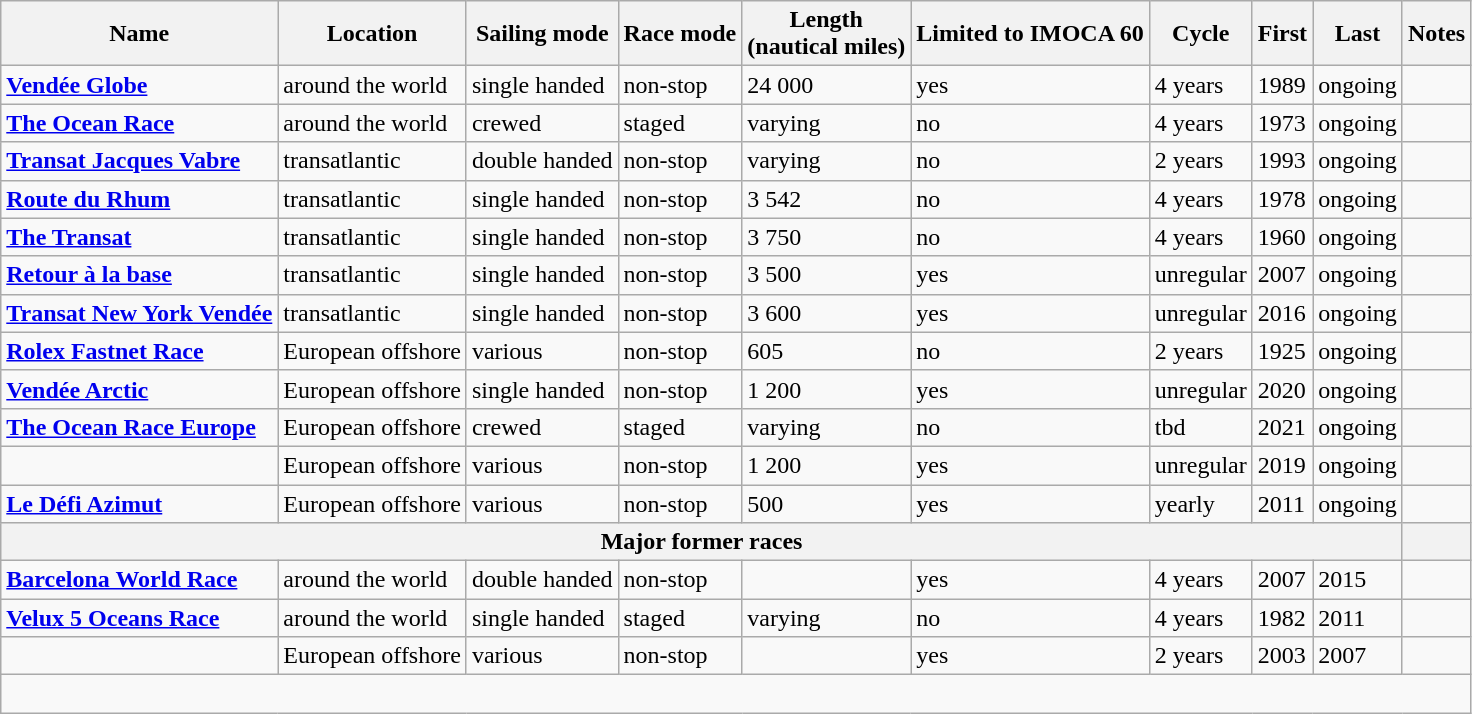<table class="wikitable">
<tr>
<th>Name</th>
<th>Location</th>
<th>Sailing mode</th>
<th>Race mode</th>
<th>Length<br>(nautical miles)</th>
<th>Limited to IMOCA 60</th>
<th>Cycle</th>
<th>First</th>
<th>Last</th>
<th>Notes</th>
</tr>
<tr>
<td><strong><a href='#'>Vendée Globe</a></strong></td>
<td>around the world</td>
<td>single handed</td>
<td>non-stop</td>
<td>24 000</td>
<td>yes</td>
<td>4 years</td>
<td>1989</td>
<td>ongoing</td>
<td></td>
</tr>
<tr>
<td><strong><a href='#'>The Ocean Race</a></strong></td>
<td>around the world</td>
<td>crewed</td>
<td>staged</td>
<td>varying</td>
<td>no</td>
<td>4 years</td>
<td>1973</td>
<td>ongoing</td>
<td><strong></strong></td>
</tr>
<tr>
<td><strong><a href='#'>Transat Jacques Vabre</a></strong></td>
<td>transatlantic</td>
<td>double handed</td>
<td>non-stop</td>
<td>varying</td>
<td>no</td>
<td>2 years</td>
<td>1993</td>
<td>ongoing</td>
<td></td>
</tr>
<tr>
<td><strong><a href='#'>Route du Rhum</a></strong></td>
<td>transatlantic</td>
<td>single handed</td>
<td>non-stop</td>
<td>3 542</td>
<td>no</td>
<td>4 years</td>
<td>1978</td>
<td>ongoing</td>
<td></td>
</tr>
<tr>
<td><strong><a href='#'>The Transat</a></strong></td>
<td>transatlantic</td>
<td>single handed</td>
<td>non-stop</td>
<td>3 750</td>
<td>no</td>
<td>4 years</td>
<td>1960</td>
<td>ongoing</td>
<td></td>
</tr>
<tr>
<td><strong><a href='#'>Retour à la base</a></strong></td>
<td>transatlantic</td>
<td>single handed</td>
<td>non-stop</td>
<td>3 500</td>
<td>yes</td>
<td>unregular</td>
<td>2007</td>
<td>ongoing</td>
<td></td>
</tr>
<tr>
<td><strong><a href='#'>Transat New York Vendée</a></strong></td>
<td>transatlantic</td>
<td>single handed</td>
<td>non-stop</td>
<td>3 600</td>
<td>yes</td>
<td>unregular</td>
<td>2016</td>
<td>ongoing</td>
<td></td>
</tr>
<tr>
<td><a href='#'><strong>Rolex Fastnet Race</strong></a></td>
<td>European offshore</td>
<td>various</td>
<td>non-stop</td>
<td>605</td>
<td>no</td>
<td>2 years</td>
<td>1925</td>
<td>ongoing</td>
<td></td>
</tr>
<tr>
<td><a href='#'><strong>Vendée Arctic</strong></a></td>
<td>European offshore</td>
<td>single handed</td>
<td>non-stop</td>
<td>1 200</td>
<td>yes</td>
<td>unregular</td>
<td>2020</td>
<td>ongoing</td>
<td></td>
</tr>
<tr>
<td><strong><a href='#'>The Ocean Race Europe</a></strong></td>
<td>European offshore</td>
<td>crewed</td>
<td>staged</td>
<td>varying</td>
<td>no</td>
<td>tbd</td>
<td>2021</td>
<td>ongoing</td>
<td></td>
</tr>
<tr>
<td><strong></strong></td>
<td>European offshore</td>
<td>various</td>
<td>non-stop</td>
<td>1 200</td>
<td>yes</td>
<td>unregular</td>
<td>2019</td>
<td>ongoing</td>
<td></td>
</tr>
<tr>
<td><strong><a href='#'>Le Défi Azimut</a></strong></td>
<td>European offshore</td>
<td>various</td>
<td>non-stop</td>
<td>500</td>
<td>yes</td>
<td>yearly</td>
<td>2011</td>
<td>ongoing</td>
<td></td>
</tr>
<tr>
<th colspan="9">Major former races</th>
<th></th>
</tr>
<tr>
<td><strong><a href='#'>Barcelona World Race</a></strong></td>
<td>around the world</td>
<td>double handed</td>
<td>non-stop</td>
<td></td>
<td>yes</td>
<td>4 years</td>
<td>2007</td>
<td>2015</td>
<td></td>
</tr>
<tr>
<td><strong><a href='#'>Velux 5 Oceans Race</a></strong></td>
<td>around the world</td>
<td>single handed</td>
<td>staged</td>
<td>varying</td>
<td>no</td>
<td>4 years</td>
<td>1982</td>
<td>2011</td>
<td></td>
</tr>
<tr>
<td><strong></strong></td>
<td>European offshore</td>
<td>various</td>
<td>non-stop</td>
<td></td>
<td>yes</td>
<td>2 years</td>
<td>2003</td>
<td>2007</td>
<td></td>
</tr>
<tr>
<td colspan="10"><br></td>
</tr>
</table>
